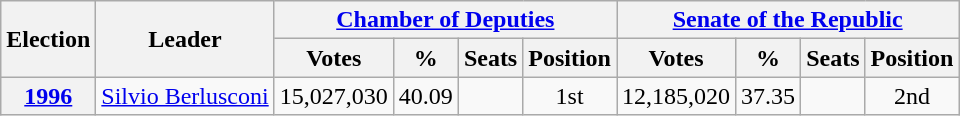<table class="wikitable" style="text-align:center">
<tr>
<th rowspan="2">Election</th>
<th rowspan="2">Leader</th>
<th colspan="4"><a href='#'>Chamber of Deputies</a></th>
<th colspan="4"><a href='#'>Senate of the Republic</a></th>
</tr>
<tr>
<th>Votes</th>
<th>%</th>
<th>Seats</th>
<th>Position</th>
<th>Votes</th>
<th>%</th>
<th>Seats</th>
<th>Position</th>
</tr>
<tr>
<th><a href='#'>1996</a></th>
<td><a href='#'>Silvio Berlusconi</a></td>
<td>15,027,030</td>
<td>40.09</td>
<td></td>
<td>1st</td>
<td>12,185,020</td>
<td>37.35</td>
<td></td>
<td>2nd</td>
</tr>
</table>
